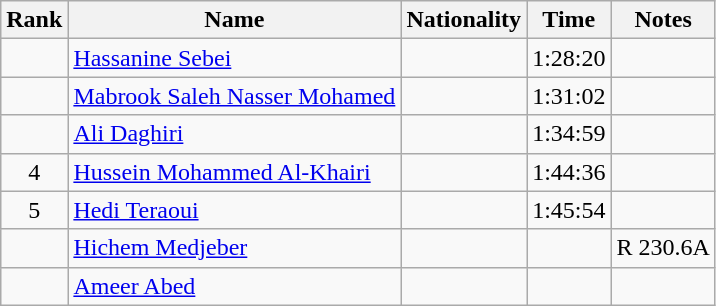<table class="wikitable sortable" style="text-align:center">
<tr>
<th>Rank</th>
<th>Name</th>
<th>Nationality</th>
<th>Time</th>
<th>Notes</th>
</tr>
<tr>
<td></td>
<td align=left><a href='#'>Hassanine Sebei</a></td>
<td align=left></td>
<td>1:28:20</td>
<td></td>
</tr>
<tr>
<td></td>
<td align=left><a href='#'>Mabrook Saleh Nasser Mohamed</a></td>
<td align=left></td>
<td>1:31:02</td>
<td></td>
</tr>
<tr>
<td></td>
<td align=left><a href='#'>Ali Daghiri</a></td>
<td align=left></td>
<td>1:34:59</td>
<td></td>
</tr>
<tr>
<td>4</td>
<td align=left><a href='#'>Hussein Mohammed Al-Khairi</a></td>
<td align=left></td>
<td>1:44:36</td>
<td></td>
</tr>
<tr>
<td>5</td>
<td align=left><a href='#'>Hedi Teraoui</a></td>
<td align=left></td>
<td>1:45:54</td>
<td></td>
</tr>
<tr>
<td></td>
<td align=left><a href='#'>Hichem Medjeber</a></td>
<td align=left></td>
<td></td>
<td>R 230.6A</td>
</tr>
<tr>
<td></td>
<td align=left><a href='#'>Ameer Abed</a></td>
<td align=left></td>
<td></td>
<td></td>
</tr>
</table>
